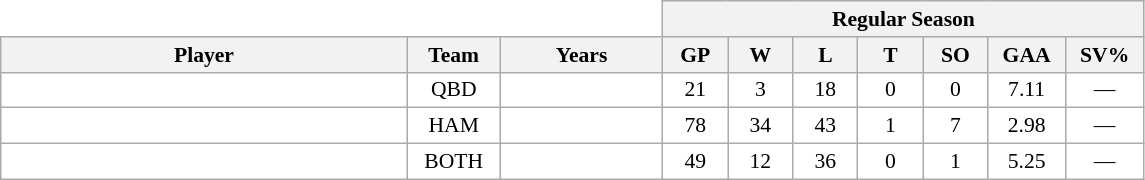<table class="wikitable sortable" style="text-align:center; border:0; background:white; width:53em; font-size:90%;">
<tr>
<th colspan=3 style="border:0; background:white;"></th>
<th colspan=8>Regular Season</th>
</tr>
<tr>
<th style="width:25%;">Player</th>
<th style="width:5%;">Team</th>
<th style="width:10%;">Years</th>
<th data-sort-type="number" style="width:4%;">GP</th>
<th data-sort-type="number" style="width:4%;">W</th>
<th data-sort-type="number" style="width:4%;">L</th>
<th data-sort-type="number" style="width:4%;">T</th>
<th data-sort-type="number" style="width:4%;">SO</th>
<th data-sort-type="number" style="width:4%;">GAA</th>
<th data-sort-type="number" style="width:4%;">SV%</th>
</tr>
<tr>
<td></td>
<td>QBD</td>
<td></td>
<td>21</td>
<td>3</td>
<td>18</td>
<td>0</td>
<td>0</td>
<td>7.11</td>
<td>—</td>
</tr>
<tr>
<td></td>
<td>HAM</td>
<td></td>
<td>78</td>
<td>34</td>
<td>43</td>
<td>1</td>
<td>7</td>
<td>2.98</td>
<td>—</td>
</tr>
<tr>
<td></td>
<td>BOTH</td>
<td></td>
<td>49</td>
<td>12</td>
<td>36</td>
<td>0</td>
<td>1</td>
<td>5.25</td>
<td>—</td>
</tr>
</table>
